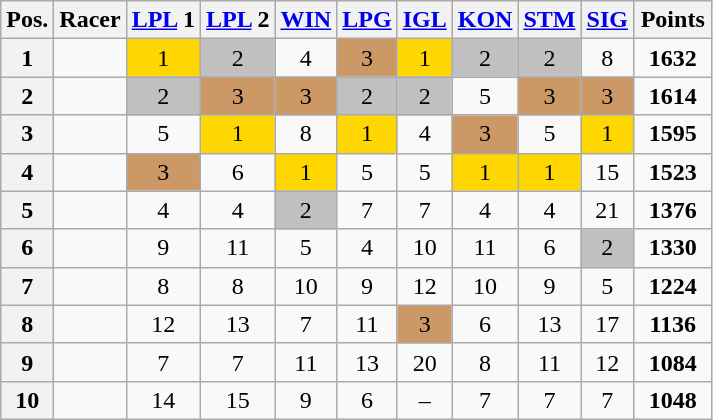<table class="wikitable sortable plainrowheaders" style="text-align:center;">
<tr>
<th scope="col">Pos.</th>
<th scope="col">Racer</th>
<th scope="col"> <a href='#'>LPL</a> 1</th>
<th scope="col"> <a href='#'>LPL</a> 2</th>
<th scope="col"> <a href='#'>WIN</a></th>
<th scope="col"> <a href='#'>LPG</a></th>
<th scope="col"> <a href='#'>IGL</a></th>
<th scope="col"> <a href='#'>KON</a></th>
<th> <a href='#'>STM</a></th>
<th> <a href='#'>SIG</a></th>
<th style="width:45px;">Points</th>
</tr>
<tr>
<th style="text-align:center;">1</th>
<td align="left"></td>
<td style="background:gold;">1</td>
<td style="background:silver;">2</td>
<td>4</td>
<td style="background:#c96;">3</td>
<td style="background:gold;">1</td>
<td style="background:silver;">2</td>
<td style="background:silver;">2</td>
<td>8</td>
<td><strong>1632</strong></td>
</tr>
<tr>
<th style="text-align:center;">2</th>
<td align="left"></td>
<td style="background:silver;">2</td>
<td style="background:#c96;">3</td>
<td style="background:#c96;">3</td>
<td style="background:silver;">2</td>
<td style="background:silver;">2</td>
<td>5</td>
<td style="background:#c96;">3</td>
<td style="background:#c96;">3</td>
<td><strong>1614</strong></td>
</tr>
<tr>
<th style="text-align:center;">3</th>
<td align="left"></td>
<td>5</td>
<td style="background:gold;">1</td>
<td>8</td>
<td style="background:gold;">1</td>
<td>4</td>
<td style="background:#c96;">3</td>
<td>5</td>
<td style="background:gold;">1</td>
<td><strong>1595</strong></td>
</tr>
<tr>
<th style="text-align:center;">4</th>
<td align="left"></td>
<td style="background:#c96;">3</td>
<td>6</td>
<td style="background:gold;">1</td>
<td>5</td>
<td>5</td>
<td style="background:gold;">1</td>
<td style="background:gold;">1</td>
<td>15</td>
<td><strong>1523</strong></td>
</tr>
<tr>
<th style="text-align:center;">5</th>
<td align="left"></td>
<td>4</td>
<td>4</td>
<td style="background:silver;">2</td>
<td>7</td>
<td>7</td>
<td>4</td>
<td>4</td>
<td>21</td>
<td><strong>1376</strong></td>
</tr>
<tr>
<th style="text-align:center;">6</th>
<td align="left"></td>
<td>9</td>
<td>11</td>
<td>5</td>
<td>4</td>
<td>10</td>
<td>11</td>
<td>6</td>
<td style="background:silver;">2</td>
<td><strong>1330</strong></td>
</tr>
<tr>
<th style="text-align:center;">7</th>
<td align="left"></td>
<td>8</td>
<td>8</td>
<td>10</td>
<td>9</td>
<td>12</td>
<td>10</td>
<td>9</td>
<td>5</td>
<td><strong>1224</strong></td>
</tr>
<tr>
<th style="text-align:center;">8</th>
<td align="left"></td>
<td>12</td>
<td>13</td>
<td>7</td>
<td>11</td>
<td style="background:#c96;">3</td>
<td>6</td>
<td>13</td>
<td>17</td>
<td><strong>1136</strong></td>
</tr>
<tr>
<th style="text-align:center;">9</th>
<td align="left"></td>
<td>7</td>
<td>7</td>
<td>11</td>
<td>13</td>
<td>20</td>
<td>8</td>
<td>11</td>
<td>12</td>
<td><strong>1084</strong></td>
</tr>
<tr>
<th style="text-align:center;">10</th>
<td align="left"></td>
<td>14</td>
<td>15</td>
<td>9</td>
<td>6</td>
<td>–</td>
<td>7</td>
<td>7</td>
<td>7</td>
<td><strong>1048</strong></td>
</tr>
</table>
